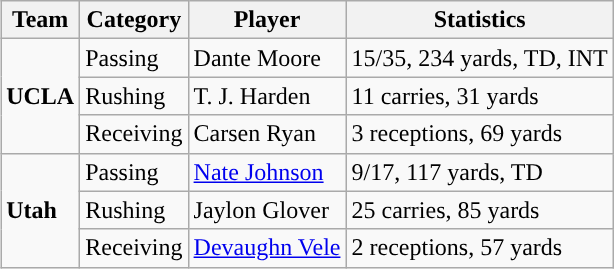<table class="wikitable" style="float: right;">
<tr>
<th>Team</th>
<th>Category</th>
<th>Player</th>
<th>Statistics</th>
</tr>
<tr>
<td rowspan=3><strong>UCLA</strong></td>
<td>Passing</td>
<td>Dante Moore</td>
<td>15/35, 234 yards, TD, INT</td>
</tr>
<tr>
<td>Rushing</td>
<td>T. J. Harden</td>
<td>11 carries, 31 yards</td>
</tr>
<tr>
<td>Receiving</td>
<td>Carsen Ryan</td>
<td>3 receptions, 69 yards</td>
</tr>
<tr>
<td rowspan=3><strong>Utah</strong></td>
<td>Passing</td>
<td><a href='#'>Nate Johnson</a></td>
<td>9/17, 117 yards, TD</td>
</tr>
<tr>
<td>Rushing</td>
<td>Jaylon Glover</td>
<td>25 carries, 85 yards</td>
</tr>
<tr>
<td>Receiving</td>
<td><a href='#'>Devaughn Vele</a></td>
<td>2 receptions, 57 yards</td>
</tr>
</table>
